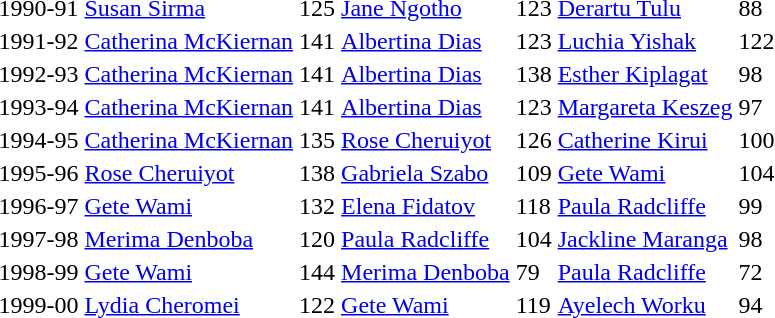<table>
<tr>
<td>1990-91</td>
<td><a href='#'>Susan Sirma</a><br></td>
<td>125</td>
<td><a href='#'>Jane Ngotho</a><br></td>
<td>123</td>
<td><a href='#'>Derartu Tulu</a><br></td>
<td>88</td>
</tr>
<tr>
<td>1991-92</td>
<td><a href='#'>Catherina McKiernan</a><br></td>
<td>141</td>
<td><a href='#'>Albertina Dias</a><br></td>
<td>123</td>
<td><a href='#'>Luchia Yishak</a><br></td>
<td>122</td>
</tr>
<tr>
<td>1992-93</td>
<td><a href='#'>Catherina McKiernan</a><br></td>
<td>141</td>
<td><a href='#'>Albertina Dias</a><br></td>
<td>138</td>
<td><a href='#'>Esther Kiplagat</a><br></td>
<td>98</td>
</tr>
<tr>
<td>1993-94</td>
<td><a href='#'>Catherina McKiernan</a><br></td>
<td>141</td>
<td><a href='#'>Albertina Dias</a><br></td>
<td>123</td>
<td><a href='#'>Margareta Keszeg</a><br></td>
<td>97</td>
</tr>
<tr>
<td>1994-95</td>
<td><a href='#'>Catherina McKiernan</a><br></td>
<td>135</td>
<td><a href='#'>Rose Cheruiyot</a><br></td>
<td>126</td>
<td><a href='#'>Catherine Kirui</a><br></td>
<td>100</td>
</tr>
<tr>
<td>1995-96</td>
<td><a href='#'>Rose Cheruiyot</a><br></td>
<td>138</td>
<td><a href='#'>Gabriela Szabo</a><br></td>
<td>109</td>
<td><a href='#'>Gete Wami</a><br></td>
<td>104</td>
</tr>
<tr>
<td>1996-97</td>
<td><a href='#'>Gete Wami</a><br></td>
<td>132</td>
<td><a href='#'>Elena Fidatov</a><br></td>
<td>118</td>
<td><a href='#'>Paula Radcliffe</a><br></td>
<td>99</td>
</tr>
<tr>
<td>1997-98</td>
<td><a href='#'>Merima Denboba</a><br></td>
<td>120</td>
<td><a href='#'>Paula Radcliffe</a><br></td>
<td>104</td>
<td><a href='#'>Jackline Maranga</a><br></td>
<td>98</td>
</tr>
<tr>
<td>1998-99</td>
<td><a href='#'>Gete Wami</a><br></td>
<td>144</td>
<td><a href='#'>Merima Denboba</a><br></td>
<td>79</td>
<td><a href='#'>Paula Radcliffe</a><br></td>
<td>72</td>
</tr>
<tr>
<td>1999-00</td>
<td><a href='#'>Lydia Cheromei</a><br></td>
<td>122</td>
<td><a href='#'>Gete Wami</a><br></td>
<td>119</td>
<td><a href='#'>Ayelech Worku</a><br></td>
<td>94</td>
</tr>
</table>
